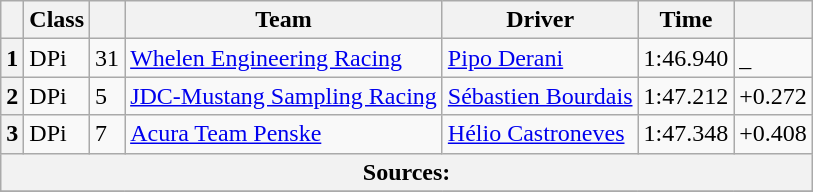<table class="wikitable">
<tr>
<th scope="col"></th>
<th scope="col">Class</th>
<th scope="col"></th>
<th scope="col">Team</th>
<th scope="col">Driver</th>
<th scope="col">Time</th>
<th scope="col"></th>
</tr>
<tr>
<th scope="row">1</th>
<td>DPi</td>
<td>31</td>
<td><a href='#'>Whelen Engineering Racing</a></td>
<td><a href='#'>Pipo Derani</a></td>
<td>1:46.940</td>
<td>_</td>
</tr>
<tr>
<th scope="row">2</th>
<td>DPi</td>
<td>5</td>
<td><a href='#'>JDC-Mustang Sampling Racing</a></td>
<td><a href='#'>Sébastien Bourdais</a></td>
<td>1:47.212</td>
<td>+0.272</td>
</tr>
<tr>
<th scope="row">3</th>
<td>DPi</td>
<td>7</td>
<td><a href='#'>Acura Team Penske</a></td>
<td><a href='#'>Hélio Castroneves</a></td>
<td>1:47.348</td>
<td>+0.408</td>
</tr>
<tr>
<th colspan="7">Sources:</th>
</tr>
<tr>
</tr>
</table>
